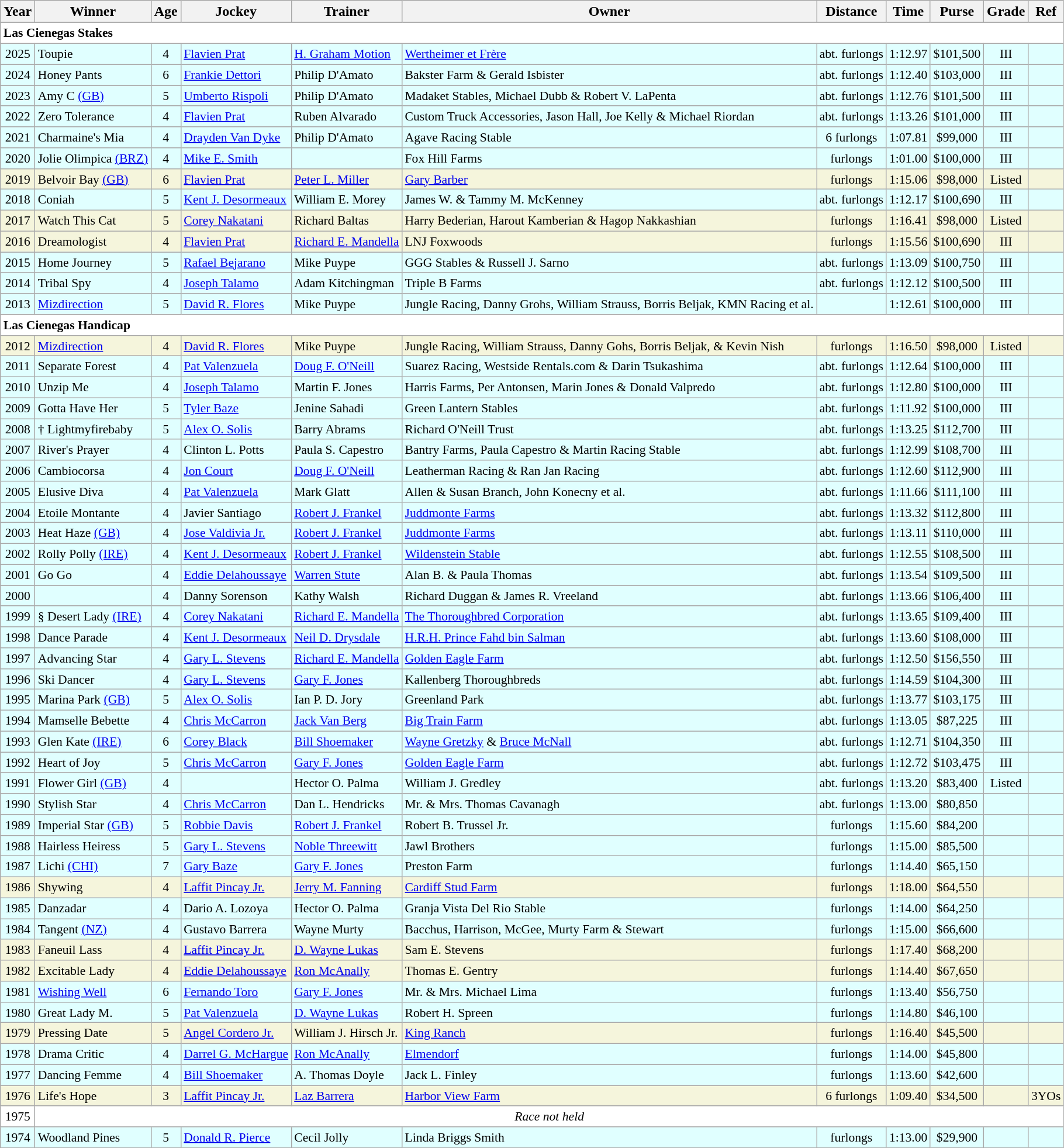<table class="wikitable sortable">
<tr>
<th>Year</th>
<th>Winner</th>
<th>Age</th>
<th>Jockey</th>
<th>Trainer</th>
<th>Owner</th>
<th>Distance</th>
<th>Time</th>
<th>Purse</th>
<th>Grade</th>
<th>Ref</th>
</tr>
<tr style="font-size:90%; background-color:white">
<td align="left" colspan=11><strong>Las Cienegas Stakes</strong></td>
</tr>
<tr style="font-size:90%; background-color:lightcyan">
<td align=center>2025</td>
<td>Toupie</td>
<td align=center>4</td>
<td><a href='#'>Flavien Prat</a></td>
<td><a href='#'>H. Graham Motion</a></td>
<td><a href='#'>Wertheimer et Frère</a></td>
<td align=center>abt.  furlongs</td>
<td align=center>1:12.97</td>
<td align=center>$101,500</td>
<td align=center>III</td>
<td></td>
</tr>
<tr style="font-size:90%; background-color:lightcyan">
<td align=center>2024</td>
<td>Honey Pants</td>
<td align=center>6</td>
<td><a href='#'>Frankie Dettori</a></td>
<td>Philip D'Amato</td>
<td>Bakster Farm & Gerald Isbister</td>
<td align=center>abt.  furlongs</td>
<td align=center>1:12.40</td>
<td align=center>$103,000</td>
<td align=center>III</td>
<td></td>
</tr>
<tr style="font-size:90%; background-color:lightcyan">
<td align=center>2023</td>
<td>Amy C <a href='#'>(GB)</a></td>
<td align=center>5</td>
<td><a href='#'>Umberto Rispoli</a></td>
<td>Philip D'Amato</td>
<td>Madaket Stables, Michael Dubb & Robert V. LaPenta</td>
<td align=center>abt.  furlongs</td>
<td align=center>1:12.76</td>
<td align=center>$101,500</td>
<td align=center>III</td>
<td></td>
</tr>
<tr style="font-size:90%; background-color:lightcyan">
<td align=center>2022</td>
<td>Zero Tolerance</td>
<td align=center>4</td>
<td><a href='#'>Flavien Prat</a></td>
<td>Ruben Alvarado</td>
<td>Custom Truck Accessories, Jason Hall, Joe Kelly & Michael Riordan</td>
<td align=center>abt.  furlongs</td>
<td align=center>1:13.26</td>
<td align=center>$101,000</td>
<td align=center>III</td>
<td></td>
</tr>
<tr style="font-size:90%; background-color:lightcyan">
<td align=center>2021</td>
<td>Charmaine's Mia</td>
<td align=center>4</td>
<td><a href='#'>Drayden Van Dyke</a></td>
<td>Philip D'Amato</td>
<td>Agave Racing Stable</td>
<td align=center>6 furlongs</td>
<td align=center>1:07.81</td>
<td align=center>$99,000</td>
<td align=center>III</td>
<td></td>
</tr>
<tr style="font-size:90%; background-color:lightcyan">
<td align=center>2020</td>
<td>Jolie Olimpica <a href='#'>(BRZ)</a></td>
<td align=center>4</td>
<td><a href='#'>Mike E. Smith</a></td>
<td></td>
<td>Fox Hill Farms</td>
<td align=center> furlongs</td>
<td align=center>1:01.00</td>
<td align=center>$100,000</td>
<td align=center>III</td>
<td></td>
</tr>
<tr style="font-size:90%; background-color:beige">
<td align=center>2019</td>
<td>Belvoir Bay <a href='#'>(GB)</a></td>
<td align=center>6</td>
<td><a href='#'>Flavien Prat</a></td>
<td><a href='#'>Peter L. Miller</a></td>
<td><a href='#'>Gary Barber</a></td>
<td align=center> furlongs</td>
<td align=center>1:15.06</td>
<td align=center>$98,000</td>
<td align=center>Listed</td>
<td></td>
</tr>
<tr style="font-size:90%; background-color:lightcyan">
<td align=center>2018</td>
<td>Coniah</td>
<td align=center>5</td>
<td><a href='#'>Kent J. Desormeaux</a></td>
<td>William E. Morey</td>
<td>James W. & Tammy M. McKenney</td>
<td align=center>abt.  furlongs</td>
<td align=center>1:12.17</td>
<td align=center>$100,690</td>
<td align=center>III</td>
<td></td>
</tr>
<tr style="font-size:90%; background-color:beige">
<td align=center>2017</td>
<td>Watch This Cat</td>
<td align=center>5</td>
<td><a href='#'>Corey Nakatani</a></td>
<td>Richard Baltas</td>
<td>Harry Bederian, Harout Kamberian & Hagop Nakkashian</td>
<td align=center> furlongs</td>
<td align=center>1:16.41</td>
<td align=center>$98,000</td>
<td align=center>Listed</td>
<td></td>
</tr>
<tr style="font-size:90%; background-color:beige">
<td align=center>2016</td>
<td>Dreamologist</td>
<td align=center>4</td>
<td><a href='#'>Flavien Prat</a></td>
<td><a href='#'>Richard E. Mandella</a></td>
<td>LNJ Foxwoods</td>
<td align=center> furlongs</td>
<td align=center>1:15.56</td>
<td align=center>$100,690</td>
<td align=center>III</td>
<td></td>
</tr>
<tr style="font-size:90%; background-color:lightcyan">
<td align=center>2015</td>
<td>Home Journey</td>
<td align=center>5</td>
<td><a href='#'>Rafael Bejarano</a></td>
<td>Mike Puype</td>
<td>GGG Stables & Russell J. Sarno</td>
<td align=center>abt.  furlongs</td>
<td align=center>1:13.09</td>
<td align=center>$100,750</td>
<td align=center>III</td>
<td></td>
</tr>
<tr style="font-size:90%; background-color:lightcyan">
<td align=center>2014</td>
<td>Tribal Spy</td>
<td align=center>4</td>
<td><a href='#'>Joseph Talamo</a></td>
<td>Adam Kitchingman</td>
<td>Triple B Farms</td>
<td align=center>abt.  furlongs</td>
<td align=center>1:12.12</td>
<td align=center>$100,500</td>
<td align=center>III</td>
<td></td>
</tr>
<tr style="font-size:90%; background-color:lightcyan">
<td align=center>2013</td>
<td><a href='#'>Mizdirection</a></td>
<td align=center>5</td>
<td><a href='#'>David R. Flores</a></td>
<td>Mike Puype</td>
<td>Jungle Racing, Danny Grohs, William Strauss, Borris Beljak, KMN Racing et al.</td>
<td align=center></td>
<td align=center>1:12.61</td>
<td align=center>$100,000</td>
<td align=center>III</td>
<td></td>
</tr>
<tr style="font-size:90%; background-color:white">
<td align="left" colspan=11><strong>Las Cienegas Handicap </strong></td>
</tr>
<tr style="font-size:90%; background-color:beige">
<td align=center>2012</td>
<td><a href='#'>Mizdirection</a></td>
<td align=center>4</td>
<td><a href='#'>David R. Flores</a></td>
<td>Mike Puype</td>
<td>Jungle Racing, William Strauss, Danny Gohs, Borris Beljak, & Kevin Nish</td>
<td align=center> furlongs</td>
<td align=center>1:16.50</td>
<td align=center>$98,000</td>
<td align=center>Listed</td>
<td></td>
</tr>
<tr style="font-size:90%; background-color:lightcyan">
<td align=center>2011</td>
<td>Separate Forest</td>
<td align=center>4</td>
<td><a href='#'>Pat Valenzuela</a></td>
<td><a href='#'>Doug F. O'Neill</a></td>
<td>Suarez Racing, Westside Rentals.com & Darin Tsukashima</td>
<td align=center>abt.  furlongs</td>
<td align=center>1:12.64</td>
<td align=center>$100,000</td>
<td align=center>III</td>
<td></td>
</tr>
<tr style="font-size:90%; background-color:lightcyan">
<td align=center>2010</td>
<td>Unzip Me</td>
<td align=center>4</td>
<td><a href='#'>Joseph Talamo</a></td>
<td>Martin F. Jones</td>
<td>Harris Farms, Per Antonsen, Marin Jones & Donald Valpredo</td>
<td align=center>abt.  furlongs</td>
<td align=center>1:12.80</td>
<td align=center>$100,000</td>
<td align=center>III</td>
<td></td>
</tr>
<tr style="font-size:90%; background-color:lightcyan">
<td align=center>2009</td>
<td>Gotta Have Her</td>
<td align=center>5</td>
<td><a href='#'>Tyler Baze</a></td>
<td>Jenine Sahadi</td>
<td>Green Lantern Stables</td>
<td align=center>abt.  furlongs</td>
<td align=center>1:11.92</td>
<td align=center>$100,000</td>
<td align=center>III</td>
<td></td>
</tr>
<tr style="font-size:90%; background-color:lightcyan">
<td align=center>2008</td>
<td>† Lightmyfirebaby</td>
<td align=center>5</td>
<td><a href='#'>Alex O. Solis</a></td>
<td>Barry Abrams</td>
<td>Richard O'Neill Trust</td>
<td align=center>abt.  furlongs</td>
<td align=center>1:13.25</td>
<td align=center>$112,700</td>
<td align=center>III</td>
<td></td>
</tr>
<tr style="font-size:90%; background-color:lightcyan">
<td align=center>2007</td>
<td>River's Prayer</td>
<td align=center>4</td>
<td>Clinton L. Potts</td>
<td>Paula S. Capestro</td>
<td>Bantry Farms, Paula Capestro & Martin Racing Stable</td>
<td align=center>abt.  furlongs</td>
<td align=center>1:12.99</td>
<td align=center>$108,700</td>
<td align=center>III</td>
<td></td>
</tr>
<tr style="font-size:90%; background-color:lightcyan">
<td align=center>2006</td>
<td>Cambiocorsa</td>
<td align=center>4</td>
<td><a href='#'>Jon Court</a></td>
<td><a href='#'>Doug F. O'Neill</a></td>
<td>Leatherman Racing & Ran Jan Racing</td>
<td align=center>abt.  furlongs</td>
<td align=center>1:12.60</td>
<td align=center>$112,900</td>
<td align=center>III</td>
<td></td>
</tr>
<tr style="font-size:90%; background-color:lightcyan">
<td align=center>2005</td>
<td>Elusive Diva</td>
<td align=center>4</td>
<td><a href='#'>Pat Valenzuela</a></td>
<td>Mark Glatt</td>
<td>Allen & Susan Branch, John Konecny et al.</td>
<td align=center>abt.  furlongs</td>
<td align=center>1:11.66</td>
<td align=center>$111,100</td>
<td align=center>III</td>
<td></td>
</tr>
<tr style="font-size:90%; background-color:lightcyan">
<td align=center>2004</td>
<td>Etoile Montante</td>
<td align=center>4</td>
<td>Javier Santiago</td>
<td><a href='#'>Robert J. Frankel</a></td>
<td><a href='#'>Juddmonte Farms</a></td>
<td align=center>abt.  furlongs</td>
<td align=center>1:13.32</td>
<td align=center>$112,800</td>
<td align=center>III</td>
<td></td>
</tr>
<tr style="font-size:90%; background-color:lightcyan">
<td align=center>2003</td>
<td>Heat Haze <a href='#'>(GB)</a></td>
<td align=center>4</td>
<td><a href='#'>Jose Valdivia Jr.</a></td>
<td><a href='#'>Robert J. Frankel</a></td>
<td><a href='#'>Juddmonte Farms</a></td>
<td align=center>abt.  furlongs</td>
<td align=center>1:13.11</td>
<td align=center>$110,000</td>
<td align=center>III</td>
<td></td>
</tr>
<tr style="font-size:90%; background-color:lightcyan">
<td align=center>2002</td>
<td>Rolly Polly <a href='#'>(IRE)</a></td>
<td align=center>4</td>
<td><a href='#'>Kent J. Desormeaux</a></td>
<td><a href='#'>Robert J. Frankel</a></td>
<td><a href='#'>Wildenstein Stable</a></td>
<td align=center>abt.  furlongs</td>
<td align=center>1:12.55</td>
<td align=center>$108,500</td>
<td align=center>III</td>
<td></td>
</tr>
<tr style="font-size:90%; background-color:lightcyan">
<td align=center>2001</td>
<td>Go Go</td>
<td align=center>4</td>
<td><a href='#'>Eddie Delahoussaye</a></td>
<td><a href='#'>Warren Stute</a></td>
<td>Alan B. & Paula Thomas</td>
<td align=center>abt.  furlongs</td>
<td align=center>1:13.54</td>
<td align=center>$109,500</td>
<td align=center>III</td>
<td></td>
</tr>
<tr style="font-size:90%; background-color:lightcyan">
<td align=center>2000</td>
<td></td>
<td align=center>4</td>
<td>Danny Sorenson</td>
<td>Kathy Walsh</td>
<td>Richard Duggan & James R. Vreeland</td>
<td align=center>abt.  furlongs</td>
<td align=center>1:13.66</td>
<td align=center>$106,400</td>
<td align=center>III</td>
<td></td>
</tr>
<tr style="font-size:90%; background-color:lightcyan">
<td align=center>1999</td>
<td>§ Desert Lady <a href='#'>(IRE)</a></td>
<td align=center>4</td>
<td><a href='#'>Corey Nakatani</a></td>
<td><a href='#'>Richard E. Mandella</a></td>
<td><a href='#'>The Thoroughbred Corporation</a></td>
<td align=center>abt.  furlongs</td>
<td align=center>1:13.65</td>
<td align=center>$109,400</td>
<td align=center>III</td>
<td></td>
</tr>
<tr style="font-size:90%; background-color:lightcyan">
<td align=center>1998</td>
<td>Dance Parade</td>
<td align=center>4</td>
<td><a href='#'>Kent J. Desormeaux</a></td>
<td><a href='#'>Neil D. Drysdale</a></td>
<td><a href='#'>H.R.H. Prince Fahd bin Salman</a></td>
<td align=center>abt.  furlongs</td>
<td align=center>1:13.60</td>
<td align=center>$108,000</td>
<td align=center>III</td>
<td></td>
</tr>
<tr style="font-size:90%; background-color:lightcyan">
<td align=center>1997</td>
<td>Advancing Star</td>
<td align=center>4</td>
<td><a href='#'>Gary L. Stevens</a></td>
<td><a href='#'>Richard E. Mandella</a></td>
<td><a href='#'>Golden Eagle Farm</a></td>
<td align=center>abt.  furlongs</td>
<td align=center>1:12.50</td>
<td align=center>$156,550</td>
<td align=center>III</td>
<td></td>
</tr>
<tr style="font-size:90%; background-color:lightcyan">
<td align=center>1996</td>
<td>Ski Dancer</td>
<td align=center>4</td>
<td><a href='#'>Gary L. Stevens</a></td>
<td><a href='#'>Gary F. Jones</a></td>
<td>Kallenberg Thoroughbreds</td>
<td align=center>abt.  furlongs</td>
<td align=center>1:14.59</td>
<td align=center>$104,300</td>
<td align=center>III</td>
<td></td>
</tr>
<tr style="font-size:90%; background-color:lightcyan">
<td align=center>1995</td>
<td>Marina Park <a href='#'>(GB)</a></td>
<td align=center>5</td>
<td><a href='#'>Alex O. Solis</a></td>
<td>Ian P. D. Jory</td>
<td>Greenland Park</td>
<td align=center>abt.  furlongs</td>
<td align=center>1:13.77</td>
<td align=center>$103,175</td>
<td align=center>III</td>
<td></td>
</tr>
<tr style="font-size:90%; background-color:lightcyan">
<td align=center>1994</td>
<td>Mamselle Bebette</td>
<td align=center>4</td>
<td><a href='#'>Chris McCarron</a></td>
<td><a href='#'>Jack Van Berg</a></td>
<td><a href='#'>Big Train Farm</a></td>
<td align=center>abt.  furlongs</td>
<td align=center>1:13.05</td>
<td align=center>$87,225</td>
<td align=center>III</td>
<td></td>
</tr>
<tr style="font-size:90%; background-color:lightcyan">
<td align=center>1993</td>
<td>Glen Kate <a href='#'>(IRE)</a></td>
<td align=center>6</td>
<td><a href='#'>Corey Black</a></td>
<td><a href='#'>Bill Shoemaker</a></td>
<td><a href='#'>Wayne Gretzky</a> & <a href='#'>Bruce McNall</a></td>
<td align=center>abt.  furlongs</td>
<td align=center>1:12.71</td>
<td align=center>$104,350</td>
<td align=center>III</td>
<td></td>
</tr>
<tr style="font-size:90%; background-color:lightcyan">
<td align=center>1992</td>
<td>Heart of Joy</td>
<td align=center>5</td>
<td><a href='#'>Chris McCarron</a></td>
<td><a href='#'>Gary F. Jones</a></td>
<td><a href='#'>Golden Eagle Farm</a></td>
<td align=center>abt.  furlongs</td>
<td align=center>1:12.72</td>
<td align=center>$103,475</td>
<td align=center>III</td>
<td></td>
</tr>
<tr style="font-size:90%; background-color:lightcyan">
<td align=center>1991</td>
<td>Flower Girl <a href='#'>(GB)</a></td>
<td align=center>4</td>
<td></td>
<td>Hector O. Palma</td>
<td>William J. Gredley</td>
<td align=center>abt.  furlongs</td>
<td align=center>1:13.20</td>
<td align=center>$83,400</td>
<td align=center>Listed</td>
<td></td>
</tr>
<tr style="font-size:90%; background-color:lightcyan">
<td align=center>1990</td>
<td>Stylish Star</td>
<td align=center>4</td>
<td><a href='#'>Chris McCarron</a></td>
<td>Dan L. Hendricks</td>
<td>Mr. & Mrs. Thomas Cavanagh</td>
<td align=center>abt.  furlongs</td>
<td align=center>1:13.00</td>
<td align=center>$80,850</td>
<td align=center></td>
<td></td>
</tr>
<tr style="font-size:90%; background-color:lightcyan">
<td align=center>1989</td>
<td>Imperial Star <a href='#'>(GB)</a></td>
<td align=center>5</td>
<td><a href='#'>Robbie Davis</a></td>
<td><a href='#'>Robert J. Frankel</a></td>
<td>Robert B. Trussel Jr.</td>
<td align=center> furlongs</td>
<td align=center>1:15.60</td>
<td align=center>$84,200</td>
<td align=center></td>
<td></td>
</tr>
<tr style="font-size:90%; background-color:lightcyan">
<td align=center>1988</td>
<td>Hairless Heiress</td>
<td align=center>5</td>
<td><a href='#'>Gary L. Stevens</a></td>
<td><a href='#'>Noble Threewitt</a></td>
<td>Jawl Brothers</td>
<td align=center> furlongs</td>
<td align=center>1:15.00</td>
<td align=center>$85,500</td>
<td align=center></td>
<td></td>
</tr>
<tr style="font-size:90%; background-color:lightcyan">
<td align=center>1987</td>
<td>Lichi <a href='#'>(CHI)</a></td>
<td align=center>7</td>
<td><a href='#'>Gary Baze</a></td>
<td><a href='#'>Gary F. Jones</a></td>
<td>Preston Farm</td>
<td align=center> furlongs</td>
<td align=center>1:14.40</td>
<td align=center>$65,150</td>
<td align=center></td>
<td></td>
</tr>
<tr style="font-size:90%; background-color:beige">
<td align=center>1986</td>
<td>Shywing</td>
<td align=center>4</td>
<td><a href='#'>Laffit Pincay Jr.</a></td>
<td><a href='#'>Jerry M. Fanning</a></td>
<td><a href='#'>Cardiff Stud Farm</a></td>
<td align=center> furlongs</td>
<td align=center>1:18.00</td>
<td align=center>$64,550</td>
<td align=center></td>
<td></td>
</tr>
<tr style="font-size:90%; background-color:lightcyan">
<td align=center>1985</td>
<td>Danzadar</td>
<td align=center>4</td>
<td>Dario A. Lozoya</td>
<td>Hector O. Palma</td>
<td>Granja Vista Del Rio Stable</td>
<td align=center> furlongs</td>
<td align=center>1:14.00</td>
<td align=center>$64,250</td>
<td align=center></td>
<td></td>
</tr>
<tr style="font-size:90%; background-color:lightcyan">
<td align=center>1984</td>
<td>Tangent <a href='#'>(NZ)</a></td>
<td align=center>4</td>
<td>Gustavo Barrera</td>
<td>Wayne Murty</td>
<td>Bacchus, Harrison, McGee, Murty Farm & Stewart</td>
<td align=center> furlongs</td>
<td align=center>1:15.00</td>
<td align=center>$66,600</td>
<td align=center></td>
<td></td>
</tr>
<tr style="font-size:90%; background-color:beige">
<td align=center>1983</td>
<td>Faneuil Lass</td>
<td align=center>4</td>
<td><a href='#'>Laffit Pincay Jr.</a></td>
<td><a href='#'>D. Wayne Lukas</a></td>
<td>Sam E. Stevens</td>
<td align=center> furlongs</td>
<td align=center>1:17.40</td>
<td align=center>$68,200</td>
<td align=center></td>
<td></td>
</tr>
<tr style="font-size:90%; background-color:beige">
<td align=center>1982</td>
<td>Excitable Lady</td>
<td align=center>4</td>
<td><a href='#'>Eddie Delahoussaye</a></td>
<td><a href='#'>Ron McAnally</a></td>
<td>Thomas E. Gentry</td>
<td align=center> furlongs</td>
<td align=center>1:14.40</td>
<td align=center>$67,650</td>
<td align=center></td>
<td></td>
</tr>
<tr style="font-size:90%; background-color:lightcyan">
<td align=center>1981</td>
<td><a href='#'>Wishing Well</a></td>
<td align=center>6</td>
<td><a href='#'>Fernando Toro</a></td>
<td><a href='#'>Gary F. Jones</a></td>
<td>Mr. & Mrs. Michael Lima</td>
<td align=center> furlongs</td>
<td align=center>1:13.40</td>
<td align=center>$56,750</td>
<td align=center></td>
<td></td>
</tr>
<tr style="font-size:90%; background-color:lightcyan">
<td align=center>1980</td>
<td>Great Lady M.</td>
<td align=center>5</td>
<td><a href='#'>Pat Valenzuela</a></td>
<td><a href='#'>D. Wayne Lukas</a></td>
<td>Robert H. Spreen</td>
<td align=center> furlongs</td>
<td align=center>1:14.80</td>
<td align=center>$46,100</td>
<td align=center></td>
<td></td>
</tr>
<tr style="font-size:90%; background-color:beige">
<td align=center>1979</td>
<td>Pressing Date</td>
<td align=center>5</td>
<td><a href='#'>Angel Cordero Jr.</a></td>
<td>William J. Hirsch Jr.</td>
<td><a href='#'>King Ranch</a></td>
<td align=center> furlongs</td>
<td align=center>1:16.40</td>
<td align=center>$45,500</td>
<td align=center></td>
<td></td>
</tr>
<tr style="font-size:90%; background-color:lightcyan">
<td align=center>1978</td>
<td>Drama Critic</td>
<td align=center>4</td>
<td><a href='#'>Darrel G. McHargue</a></td>
<td><a href='#'>Ron McAnally</a></td>
<td><a href='#'>Elmendorf</a></td>
<td align=center> furlongs</td>
<td align=center>1:14.00</td>
<td align=center>$45,800</td>
<td align=center></td>
<td></td>
</tr>
<tr style="font-size:90%; background-color:lightcyan">
<td align=center>1977</td>
<td>Dancing Femme</td>
<td align=center>4</td>
<td><a href='#'>Bill Shoemaker</a></td>
<td>A. Thomas Doyle</td>
<td>Jack L. Finley</td>
<td align=center> furlongs</td>
<td align=center>1:13.60</td>
<td align=center>$42,600</td>
<td align=center></td>
<td></td>
</tr>
<tr style="font-size:90%; background-color:beige">
<td align=center>1976</td>
<td>Life's Hope</td>
<td align=center>3</td>
<td><a href='#'>Laffit Pincay Jr.</a></td>
<td><a href='#'>Laz Barrera</a></td>
<td><a href='#'>Harbor View Farm</a></td>
<td align=center>6 furlongs</td>
<td align=center>1:09.40</td>
<td align=center>$34,500</td>
<td align=center></td>
<td>3YOs</td>
</tr>
<tr style="font-size:90%; background-color:white">
<td align="center">1975</td>
<td align="center" colspan=10><em>Race not held</em></td>
</tr>
<tr style="font-size:90%; background-color:lightcyan">
<td align=center>1974</td>
<td>Woodland Pines</td>
<td align=center>5</td>
<td><a href='#'>Donald R. Pierce</a></td>
<td>Cecil Jolly</td>
<td>Linda Briggs Smith</td>
<td align=center> furlongs</td>
<td align=center>1:13.00</td>
<td align=center>$29,900</td>
<td align=center></td>
<td></td>
</tr>
</table>
